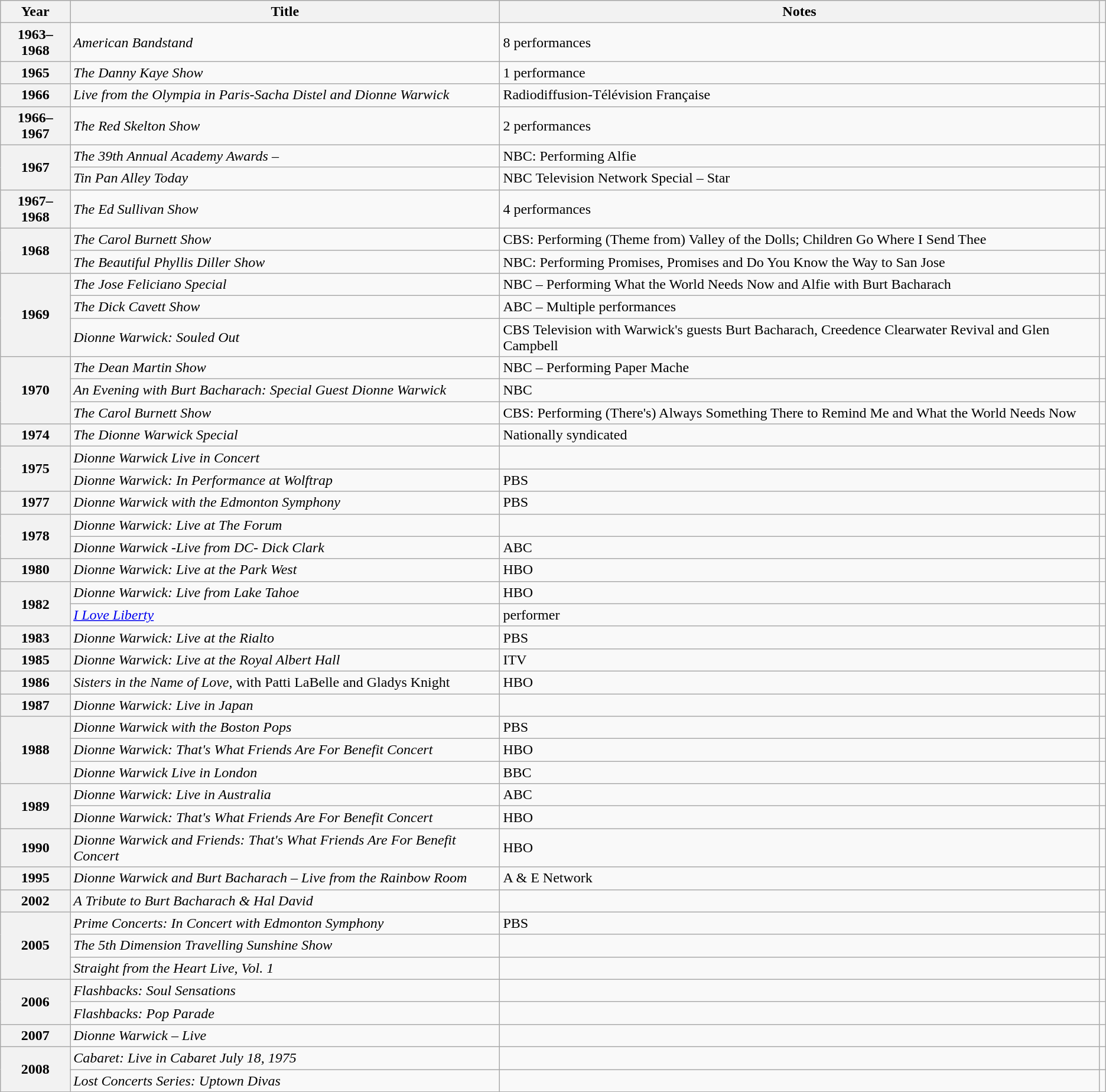<table class="wikitable">
<tr style="background:#ccc; text-align:center;">
<th>Year</th>
<th>Title</th>
<th>Notes</th>
<th></th>
</tr>
<tr>
<th scope="row">1963–1968</th>
<td><em>American Bandstand</em></td>
<td>8 performances</td>
<td style="text-align:center;"></td>
</tr>
<tr>
<th scope="row">1965</th>
<td><em>The Danny Kaye Show</em></td>
<td>1 performance</td>
<td style="text-align:center;"></td>
</tr>
<tr>
<th scope="row">1966</th>
<td><em>Live from the Olympia in Paris-Sacha Distel and Dionne Warwick</em></td>
<td>Radiodiffusion-Télévision Française</td>
<td style="text-align:center;"></td>
</tr>
<tr>
<th scope="row">1966–1967</th>
<td><em>The Red Skelton Show</em></td>
<td>2 performances</td>
<td style="text-align:center;"></td>
</tr>
<tr>
<th rowspan="2">1967</th>
<td><em>The 39th Annual Academy Awards</em> –</td>
<td>NBC:  Performing Alfie</td>
<td style="text-align:center;"></td>
</tr>
<tr>
<td><em>Tin Pan Alley Today</em></td>
<td>NBC Television Network Special – Star</td>
<td style="text-align:center;"></td>
</tr>
<tr>
<th scope="row">1967–1968</th>
<td><em>The Ed Sullivan Show</em></td>
<td>4 performances</td>
<td style="text-align:center;"></td>
</tr>
<tr>
<th rowspan="2">1968</th>
<td><em>The Carol Burnett Show</em></td>
<td>CBS: Performing (Theme from) Valley of the Dolls; Children Go Where I Send Thee</td>
<td style="text-align:center;"></td>
</tr>
<tr>
<td><em>The Beautiful Phyllis Diller Show</em></td>
<td>NBC: Performing Promises, Promises and Do You Know the Way to San Jose</td>
<td style="text-align:center;"></td>
</tr>
<tr>
<th rowspan="3">1969</th>
<td><em>The Jose Feliciano Special</em></td>
<td>NBC – Performing What the World Needs Now and Alfie with Burt Bacharach</td>
<td style="text-align:center;"></td>
</tr>
<tr>
<td><em>The Dick Cavett Show</em></td>
<td>ABC – Multiple performances</td>
<td style="text-align:center;"></td>
</tr>
<tr>
<td><em>Dionne Warwick: Souled Out</em></td>
<td>CBS Television with Warwick's guests Burt Bacharach, Creedence Clearwater Revival and Glen Campbell</td>
<td style="text-align:center;"></td>
</tr>
<tr>
<th rowspan="3">1970</th>
<td><em>The Dean Martin Show</em></td>
<td>NBC – Performing Paper Mache</td>
<td style="text-align:center;"></td>
</tr>
<tr>
<td><em>An Evening with Burt Bacharach: Special Guest Dionne Warwick</em></td>
<td>NBC</td>
<td style="text-align:center;"></td>
</tr>
<tr>
<td><em>The Carol Burnett Show</em></td>
<td>CBS: Performing (There's) Always Something There to Remind Me and What the World Needs Now</td>
<td style="text-align:center;"></td>
</tr>
<tr>
<th scope="row">1974</th>
<td><em>The Dionne Warwick Special</em></td>
<td>Nationally syndicated</td>
<td style="text-align:center;"></td>
</tr>
<tr>
<th rowspan="2">1975</th>
<td><em>Dionne Warwick Live in Concert</em></td>
<td></td>
<td style="text-align:center;"></td>
</tr>
<tr>
<td><em>Dionne Warwick: In Performance at Wolftrap</em></td>
<td>PBS</td>
<td style="text-align:center;"></td>
</tr>
<tr>
<th scope="row">1977</th>
<td><em>Dionne Warwick with the Edmonton Symphony</em></td>
<td>PBS</td>
<td style="text-align:center;"></td>
</tr>
<tr>
<th rowspan="2">1978</th>
<td><em>Dionne Warwick: Live at The Forum</em></td>
<td></td>
<td style="text-align:center;"></td>
</tr>
<tr>
<td><em>Dionne Warwick -Live from DC- Dick Clark</em></td>
<td>ABC</td>
<td style="text-align:center;"></td>
</tr>
<tr>
<th scope="row">1980</th>
<td><em>Dionne Warwick: Live at the Park West</em></td>
<td>HBO</td>
<td style="text-align:center;"></td>
</tr>
<tr>
<th rowspan="2">1982</th>
<td><em>Dionne Warwick: Live from Lake Tahoe</em></td>
<td>HBO</td>
<td style="text-align:center;"></td>
</tr>
<tr>
<td><em><a href='#'>I Love Liberty</a></em></td>
<td>performer</td>
<td style="text-align:center;"></td>
</tr>
<tr>
<th scope="row">1983</th>
<td><em>Dionne Warwick: Live at the Rialto</em></td>
<td>PBS</td>
<td style="text-align:center;"></td>
</tr>
<tr>
<th scope="row">1985</th>
<td><em>Dionne Warwick: Live at the Royal Albert Hall</em></td>
<td>ITV</td>
<td style="text-align:center;"></td>
</tr>
<tr>
<th scope="row">1986</th>
<td><em>Sisters in the Name of Love</em>, with Patti LaBelle and Gladys Knight</td>
<td>HBO</td>
<td style="text-align:center;"></td>
</tr>
<tr>
<th scope="row">1987</th>
<td><em>Dionne Warwick: Live in Japan</em></td>
<td></td>
<td style="text-align:center;"></td>
</tr>
<tr>
<th rowspan="3">1988</th>
<td><em>Dionne Warwick with the Boston Pops</em></td>
<td>PBS</td>
<td style="text-align:center;"></td>
</tr>
<tr>
<td><em>Dionne Warwick: That's What Friends Are For Benefit Concert</em></td>
<td>HBO</td>
<td style="text-align:center;"></td>
</tr>
<tr>
<td><em>Dionne Warwick Live in London</em></td>
<td>BBC</td>
<td style="text-align:center;"></td>
</tr>
<tr>
<th rowspan="2">1989</th>
<td><em>Dionne Warwick: Live in Australia</em></td>
<td>ABC</td>
<td style="text-align:center;"></td>
</tr>
<tr>
<td><em>Dionne Warwick: That's What Friends Are For Benefit Concert</em></td>
<td>HBO</td>
<td style="text-align:center;"></td>
</tr>
<tr>
<th scope="row">1990</th>
<td><em>Dionne Warwick and Friends: That's What Friends Are For Benefit Concert</em></td>
<td>HBO</td>
<td style="text-align:center;"></td>
</tr>
<tr>
<th scope="row">1995</th>
<td><em>Dionne Warwick and Burt Bacharach – Live from the Rainbow Room</em></td>
<td>A & E Network</td>
<td style="text-align:center;"></td>
</tr>
<tr>
<th scope="row">2002</th>
<td><em>A Tribute to Burt Bacharach & Hal David</em></td>
<td></td>
<td style="text-align:center;"></td>
</tr>
<tr>
<th rowspan="3">2005</th>
<td><em>Prime Concerts: In Concert with Edmonton Symphony</em></td>
<td>PBS</td>
<td style="text-align:center;"></td>
</tr>
<tr>
<td><em>The 5th Dimension Travelling Sunshine Show</em></td>
<td></td>
<td style="text-align:center;"></td>
</tr>
<tr>
<td><em>Straight from the Heart Live, Vol. 1</em></td>
<td></td>
<td style="text-align:center;"></td>
</tr>
<tr>
<th rowspan="2">2006</th>
<td><em>Flashbacks: Soul Sensations</em></td>
<td></td>
<td style="text-align:center;"></td>
</tr>
<tr>
<td><em>Flashbacks: Pop Parade</em></td>
<td></td>
<td style="text-align:center;"></td>
</tr>
<tr>
<th scope="row">2007</th>
<td><em>Dionne Warwick – Live</em></td>
<td></td>
<td style="text-align:center;"></td>
</tr>
<tr>
<th rowspan="2">2008</th>
<td><em>Cabaret: Live in Cabaret July 18, 1975</em></td>
<td></td>
<td style="text-align:center;"></td>
</tr>
<tr>
<td><em>Lost Concerts Series: Uptown Divas</em></td>
<td></td>
<td style="text-align:center;"></td>
</tr>
</table>
